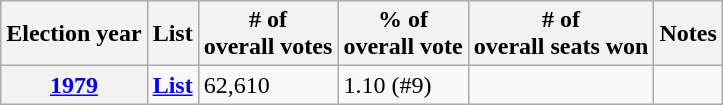<table class=wikitable>
<tr>
<th>Election year</th>
<th>List</th>
<th># of<br>overall votes</th>
<th>% of<br>overall vote</th>
<th># of<br>overall seats won</th>
<th>Notes</th>
</tr>
<tr>
<th><a href='#'>1979</a></th>
<td><strong><a href='#'>List</a></strong></td>
<td>62,610</td>
<td>1.10 (#9)</td>
<td></td>
<td></td>
</tr>
</table>
